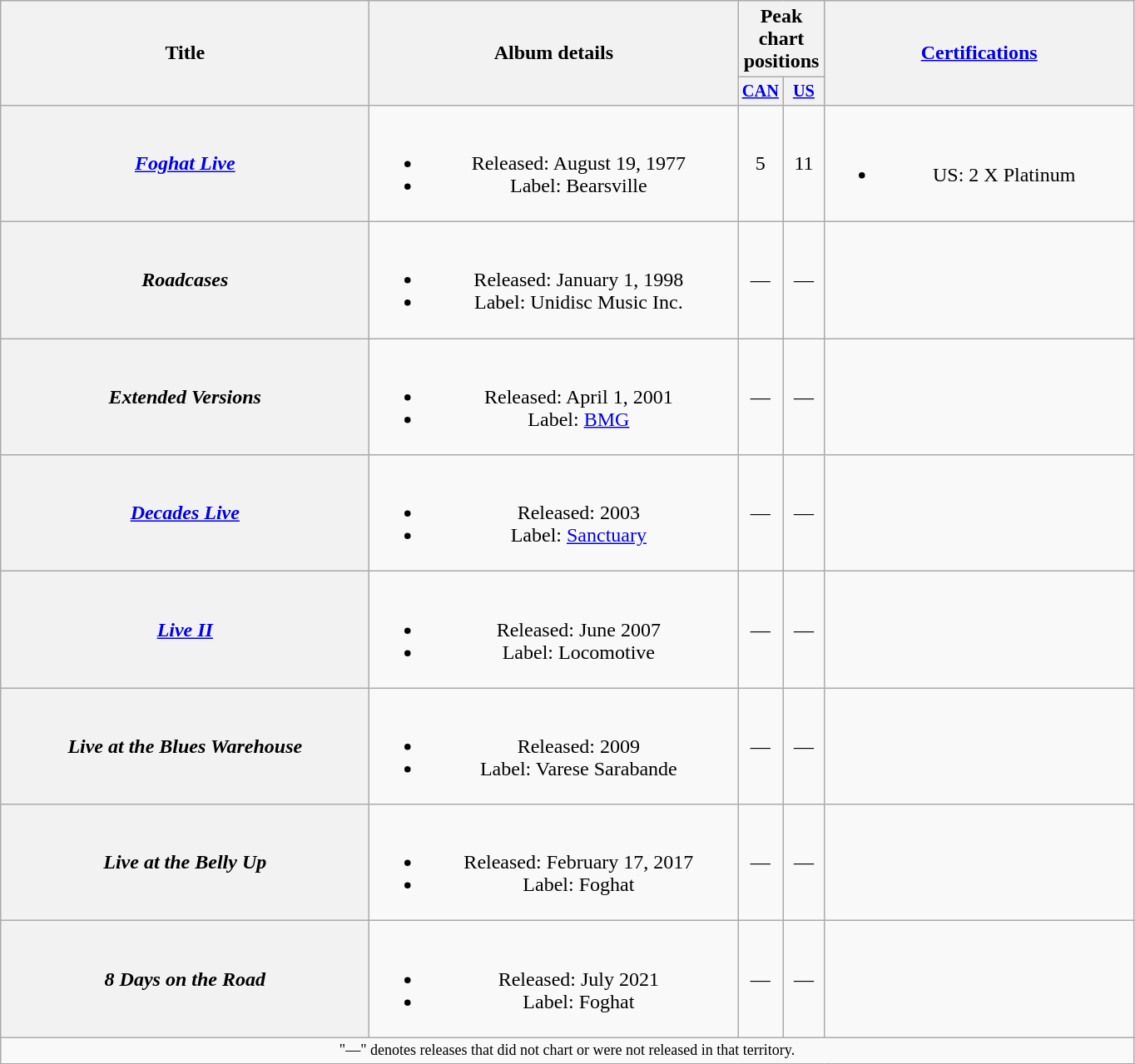<table class="wikitable plainrowheaders" style="text-align:center;">
<tr>
<th scope="col" rowspan="2" style="width:18em;">Title</th>
<th scope="col" rowspan="2" style="width:18em;">Album details</th>
<th scope="col" colspan="2">Peak chart positions</th>
<th rowspan="2" style="width:15em;"><a href='#'>Certifications</a></th>
</tr>
<tr>
<th style="width:2em;font-size:85%"><a href='#'>CAN</a><br></th>
<th style="width:2em;font-size:85%"><a href='#'>US</a><br></th>
</tr>
<tr>
<th scope="row"><em><a href='#'>Foghat Live</a></em></th>
<td><br><ul><li>Released: August 19, 1977</li><li>Label: Bearsville</li></ul></td>
<td>5</td>
<td>11</td>
<td><br><ul><li>US: 2 X Platinum</li></ul></td>
</tr>
<tr>
<th scope="row"><em>Roadcases</em></th>
<td><br><ul><li>Released: January 1, 1998</li><li>Label: Unidisc Music Inc.</li></ul></td>
<td>—</td>
<td>—</td>
<td></td>
</tr>
<tr>
<th scope="row"><em>Extended Versions</em></th>
<td><br><ul><li>Released: April 1, 2001</li><li>Label: <a href='#'>BMG</a></li></ul></td>
<td>—</td>
<td>—</td>
<td></td>
</tr>
<tr>
<th scope="row"><em><a href='#'>Decades Live</a></em></th>
<td><br><ul><li>Released: 2003</li><li>Label: <a href='#'>Sanctuary</a></li></ul></td>
<td>—</td>
<td>—</td>
<td></td>
</tr>
<tr>
<th scope="row"><em><a href='#'>Live II</a></em></th>
<td><br><ul><li>Released: June 2007</li><li>Label: Locomotive</li></ul></td>
<td>—</td>
<td>—</td>
<td></td>
</tr>
<tr>
<th scope="row"><em>Live at the Blues Warehouse</em></th>
<td><br><ul><li>Released: 2009</li><li>Label: Varese Sarabande</li></ul></td>
<td>—</td>
<td>—</td>
<td></td>
</tr>
<tr>
<th scope="row"><em>Live at the Belly Up</em></th>
<td><br><ul><li>Released: February 17, 2017</li><li>Label: Foghat</li></ul></td>
<td>—</td>
<td>—</td>
<td></td>
</tr>
<tr>
<th scope="row"><em>8 Days on the Road</em></th>
<td><br><ul><li>Released: July 2021</li><li>Label: Foghat</li></ul></td>
<td>—</td>
<td>—</td>
<td></td>
</tr>
<tr>
<td colspan="16" style="text-align:center; font-size:9pt;">"—" denotes releases that did not chart or were not released in that territory.</td>
</tr>
</table>
